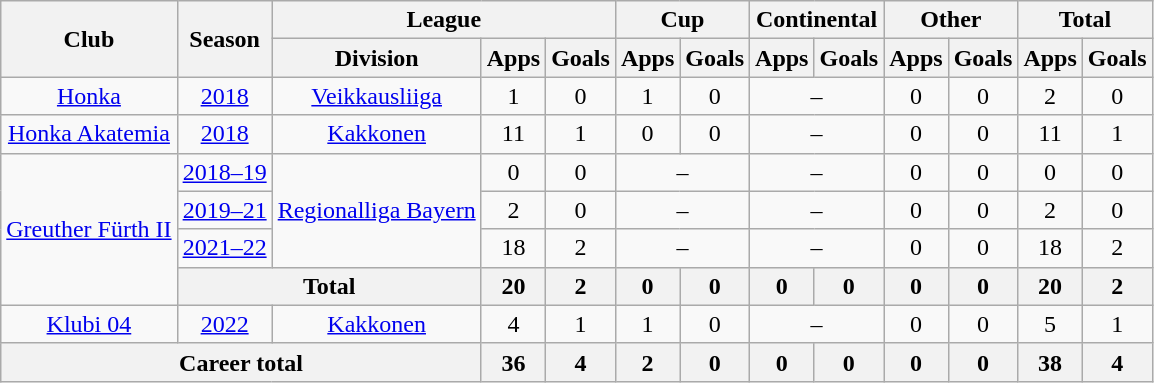<table class="wikitable" style="text-align:center">
<tr>
<th rowspan="2">Club</th>
<th rowspan="2">Season</th>
<th colspan="3">League</th>
<th colspan="2">Cup</th>
<th colspan="2">Continental</th>
<th colspan="2">Other</th>
<th colspan="2">Total</th>
</tr>
<tr>
<th>Division</th>
<th>Apps</th>
<th>Goals</th>
<th>Apps</th>
<th>Goals</th>
<th>Apps</th>
<th>Goals</th>
<th>Apps</th>
<th>Goals</th>
<th>Apps</th>
<th>Goals</th>
</tr>
<tr>
<td><a href='#'>Honka</a></td>
<td><a href='#'>2018</a></td>
<td><a href='#'>Veikkausliiga</a></td>
<td>1</td>
<td>0</td>
<td>1</td>
<td>0</td>
<td colspan="2">–</td>
<td>0</td>
<td>0</td>
<td>2</td>
<td>0</td>
</tr>
<tr>
<td><a href='#'>Honka Akatemia</a></td>
<td><a href='#'>2018</a></td>
<td><a href='#'>Kakkonen</a></td>
<td>11</td>
<td>1</td>
<td>0</td>
<td>0</td>
<td colspan="2">–</td>
<td>0</td>
<td>0</td>
<td>11</td>
<td>1</td>
</tr>
<tr>
<td rowspan="4"><a href='#'>Greuther Fürth II</a></td>
<td><a href='#'>2018–19</a></td>
<td rowspan="3"><a href='#'>Regionalliga Bayern</a></td>
<td>0</td>
<td>0</td>
<td colspan="2">–</td>
<td colspan="2">–</td>
<td>0</td>
<td>0</td>
<td>0</td>
<td>0</td>
</tr>
<tr>
<td><a href='#'>2019–21</a></td>
<td>2</td>
<td>0</td>
<td colspan="2">–</td>
<td colspan="2">–</td>
<td>0</td>
<td>0</td>
<td>2</td>
<td>0</td>
</tr>
<tr>
<td><a href='#'>2021–22</a></td>
<td>18</td>
<td>2</td>
<td colspan="2">–</td>
<td colspan="2">–</td>
<td>0</td>
<td>0</td>
<td>18</td>
<td>2</td>
</tr>
<tr>
<th colspan="2">Total</th>
<th>20</th>
<th>2</th>
<th>0</th>
<th>0</th>
<th>0</th>
<th>0</th>
<th>0</th>
<th>0</th>
<th>20</th>
<th>2</th>
</tr>
<tr>
<td><a href='#'>Klubi 04</a></td>
<td><a href='#'>2022</a></td>
<td><a href='#'>Kakkonen</a></td>
<td>4</td>
<td>1</td>
<td>1</td>
<td>0</td>
<td colspan="2">–</td>
<td>0</td>
<td>0</td>
<td>5</td>
<td>1</td>
</tr>
<tr>
<th colspan="3">Career total</th>
<th>36</th>
<th>4</th>
<th>2</th>
<th>0</th>
<th>0</th>
<th>0</th>
<th>0</th>
<th>0</th>
<th>38</th>
<th>4</th>
</tr>
</table>
